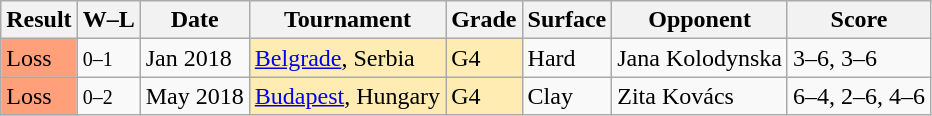<table class="sortable wikitable">
<tr>
<th>Result</th>
<th>W–L</th>
<th>Date</th>
<th>Tournament</th>
<th>Grade</th>
<th>Surface</th>
<th>Opponent</th>
<th>Score</th>
</tr>
<tr>
<td style="background:#ffa07a;">Loss</td>
<td><small>0–1</small></td>
<td>Jan 2018</td>
<td bgcolor=#ffecb2><a href='#'>Belgrade</a>, Serbia</td>
<td bgcolor=#ffecb2>G4</td>
<td>Hard</td>
<td> Jana Kolodynska</td>
<td>3–6, 3–6</td>
</tr>
<tr>
<td style="background:#ffa07a;">Loss</td>
<td><small>0–2</small></td>
<td>May 2018</td>
<td bgcolor=#ffecb2><a href='#'>Budapest</a>, Hungary</td>
<td bgcolor=#ffecb2>G4</td>
<td>Clay</td>
<td> Zita Kovács</td>
<td>6–4, 2–6, 4–6</td>
</tr>
</table>
